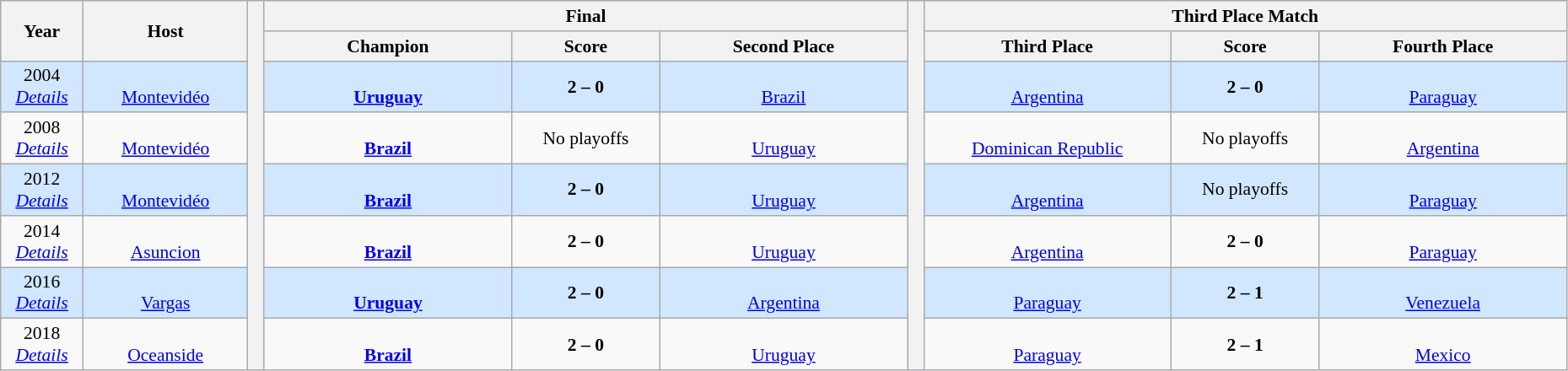<table class="wikitable" style="font-size:90%; width: 98%; text-align: center;">
<tr bgcolor=#C1D8FF>
<th rowspan=2 width=5%>Year</th>
<th rowspan=2 width=10%>Host</th>
<th width=1% rowspan=8 bgcolor=ffffff></th>
<th colspan=3>Final</th>
<th width=1% rowspan=8 bgcolor=ffffff></th>
<th colspan=3>Third Place Match</th>
</tr>
<tr bgcolor=#EFEFEF>
<th width=15%>Champion</th>
<th width=9%>Score</th>
<th width=15%>Second Place</th>
<th width=15%>Third Place</th>
<th width=9%>Score</th>
<th width=15%>Fourth Place</th>
</tr>
<tr align=center bgcolor=#D0E7FF>
<td>2004 <br> <em><a href='#'>Details</a></em></td>
<td><br><a href='#'>Montevidéo</a></td>
<td><br><strong><a href='#'>Uruguay</a></strong></td>
<td><strong>2 – 0</strong></td>
<td><br><a href='#'>Brazil</a></td>
<td><br><a href='#'>Argentina</a></td>
<td><strong>2 – 0</strong></td>
<td><br><a href='#'>Paraguay</a></td>
</tr>
<tr align=center>
<td>2008 <br> <em><a href='#'>Details</a></em></td>
<td><br><a href='#'>Montevidéo</a></td>
<td><br><strong><a href='#'>Brazil</a></strong></td>
<td><span>No playoffs</span></td>
<td><br><a href='#'>Uruguay</a></td>
<td><br><a href='#'>Dominican Republic</a></td>
<td><span>No playoffs</span></td>
<td><br><a href='#'>Argentina</a></td>
</tr>
<tr align=center bgcolor=#D0E7FF>
<td>2012 <br> <em><a href='#'>Details</a></em></td>
<td><br><a href='#'>Montevidéo</a></td>
<td><br><strong><a href='#'>Brazil</a></strong></td>
<td><strong>2 – 0</strong></td>
<td><br><a href='#'>Uruguay</a></td>
<td><br><a href='#'>Argentina</a></td>
<td><span>No playoffs</span></td>
<td><br><a href='#'>Paraguay</a></td>
</tr>
<tr align=center>
<td>2014 <br> <em><a href='#'>Details</a></em></td>
<td><br><a href='#'>Asuncion</a></td>
<td><br><strong><a href='#'>Brazil</a></strong></td>
<td><strong>2 – 0</strong></td>
<td><br><a href='#'>Uruguay</a></td>
<td><br><a href='#'>Argentina</a></td>
<td><strong>2 – 0</strong></td>
<td><br><a href='#'>Paraguay</a></td>
</tr>
<tr align=center bgcolor=#D0E7FF>
<td>2016 <br> <em><a href='#'>Details</a></em></td>
<td><br><a href='#'>Vargas</a></td>
<td><br><strong><a href='#'>Uruguay</a></strong></td>
<td><strong>2 – 0</strong></td>
<td><br><a href='#'>Argentina</a></td>
<td><br><a href='#'>Paraguay</a></td>
<td><strong>2 – 1</strong></td>
<td><br><a href='#'>Venezuela</a></td>
</tr>
<tr align=center>
<td>2018 <br> <em><a href='#'>Details</a></em></td>
<td><br><a href='#'>Oceanside</a></td>
<td><br><strong><a href='#'>Brazil</a></strong></td>
<td><strong>2 – 0</strong></td>
<td><br><a href='#'>Uruguay</a></td>
<td><br><a href='#'>Paraguay</a></td>
<td><strong>2 – 1</strong></td>
<td><br><a href='#'>Mexico</a></td>
</tr>
</table>
